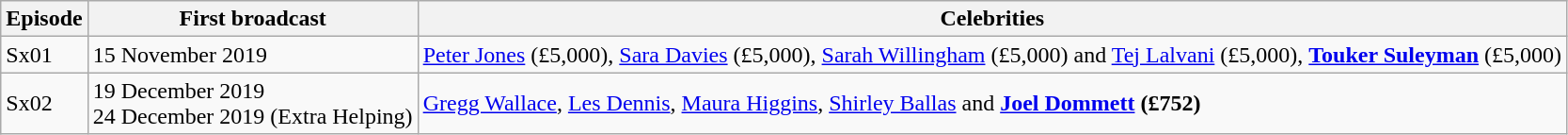<table class="wikitable">
<tr>
<th>Episode</th>
<th>First broadcast</th>
<th>Celebrities</th>
</tr>
<tr>
<td>Sx01</td>
<td>15 November 2019</td>
<td><a href='#'>Peter Jones</a> (£5,000), <a href='#'>Sara Davies</a> (£5,000), <a href='#'>Sarah Willingham</a> (£5,000) and <a href='#'>Tej Lalvani</a> (£5,000), <strong><a href='#'>Touker Suleyman</a></strong> (£5,000)</td>
</tr>
<tr>
<td>Sx02</td>
<td>19 December 2019<br>24 December 2019 (Extra Helping)</td>
<td><a href='#'>Gregg Wallace</a>, <a href='#'>Les Dennis</a>, <a href='#'>Maura Higgins</a>, <a href='#'>Shirley Ballas</a> and <strong><a href='#'>Joel Dommett</a> (£752)</strong></td>
</tr>
</table>
